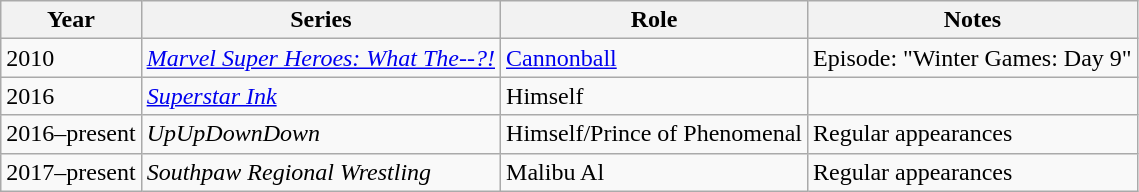<table class="wikitable sortable">
<tr>
<th>Year</th>
<th>Series</th>
<th>Role</th>
<th>Notes</th>
</tr>
<tr>
<td>2010</td>
<td><em><a href='#'>Marvel Super Heroes: What The--?!</a></em></td>
<td><a href='#'>Cannonball</a></td>
<td>Episode: "Winter Games: Day 9"</td>
</tr>
<tr>
<td>2016</td>
<td><em><a href='#'>Superstar Ink</a></em></td>
<td>Himself</td>
<td></td>
</tr>
<tr>
<td>2016–present</td>
<td><em>UpUpDownDown</em></td>
<td>Himself/Prince of Phenomenal</td>
<td>Regular appearances</td>
</tr>
<tr>
<td>2017–present</td>
<td><em>Southpaw Regional Wrestling</em></td>
<td>Malibu Al</td>
<td>Regular appearances</td>
</tr>
</table>
